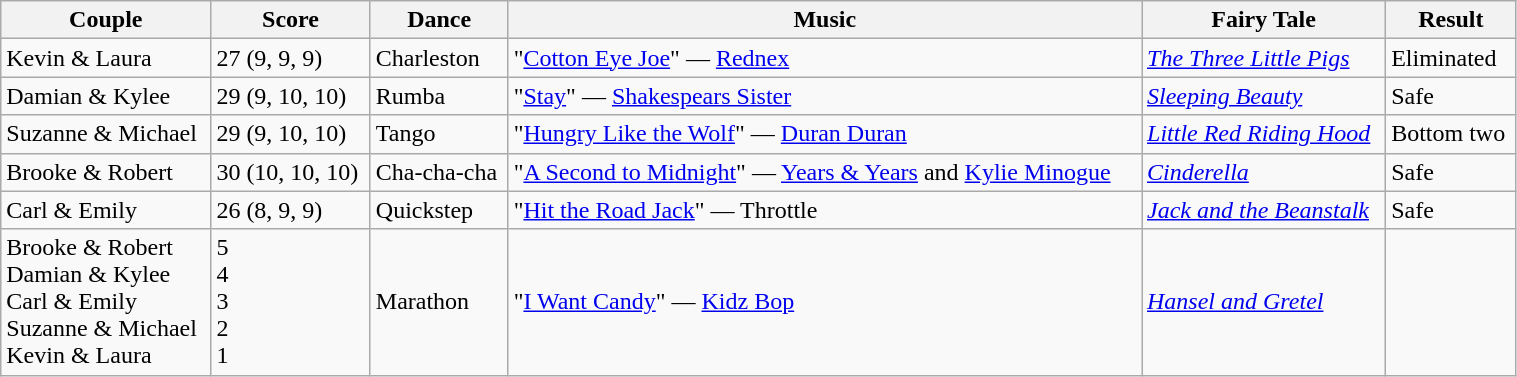<table class="wikitable" style="width:80%;">
<tr>
<th>Couple</th>
<th>Score</th>
<th>Dance</th>
<th>Music</th>
<th>Fairy Tale</th>
<th>Result</th>
</tr>
<tr>
<td>Kevin & Laura</td>
<td>27 (9, 9, 9)</td>
<td>Charleston</td>
<td>"<a href='#'>Cotton Eye Joe</a>" — <a href='#'>Rednex</a></td>
<td><em><a href='#'>The Three Little Pigs</a></em></td>
<td>Eliminated</td>
</tr>
<tr>
<td>Damian & Kylee</td>
<td>29 (9, 10, 10)</td>
<td>Rumba</td>
<td>"<a href='#'>Stay</a>" — <a href='#'>Shakespears Sister</a></td>
<td><em><a href='#'>Sleeping Beauty</a></em></td>
<td>Safe</td>
</tr>
<tr>
<td>Suzanne & Michael</td>
<td>29 (9, 10, 10)</td>
<td>Tango</td>
<td>"<a href='#'>Hungry Like the Wolf</a>" — <a href='#'>Duran Duran</a></td>
<td><em><a href='#'>Little Red Riding Hood</a></em></td>
<td>Bottom two</td>
</tr>
<tr>
<td>Brooke & Robert</td>
<td>30 (10, 10, 10)</td>
<td>Cha-cha-cha</td>
<td>"<a href='#'>A Second to Midnight</a>" — <a href='#'>Years & Years</a> and <a href='#'>Kylie Minogue</a></td>
<td><em><a href='#'>Cinderella</a></em></td>
<td>Safe</td>
</tr>
<tr>
<td>Carl & Emily</td>
<td>26 (8, 9, 9)</td>
<td>Quickstep</td>
<td>"<a href='#'>Hit the Road Jack</a>" — Throttle</td>
<td><em><a href='#'>Jack and the Beanstalk</a></em></td>
<td>Safe</td>
</tr>
<tr>
<td>Brooke & Robert<br>Damian & Kylee<br>Carl & Emily<br>Suzanne & Michael<br>Kevin & Laura</td>
<td>5<br>4<br>3<br>2<br>1</td>
<td>Marathon</td>
<td>"<a href='#'>I Want Candy</a>" — <a href='#'>Kidz Bop</a></td>
<td><em><a href='#'>Hansel and Gretel</a></em></td>
<td></td>
</tr>
</table>
